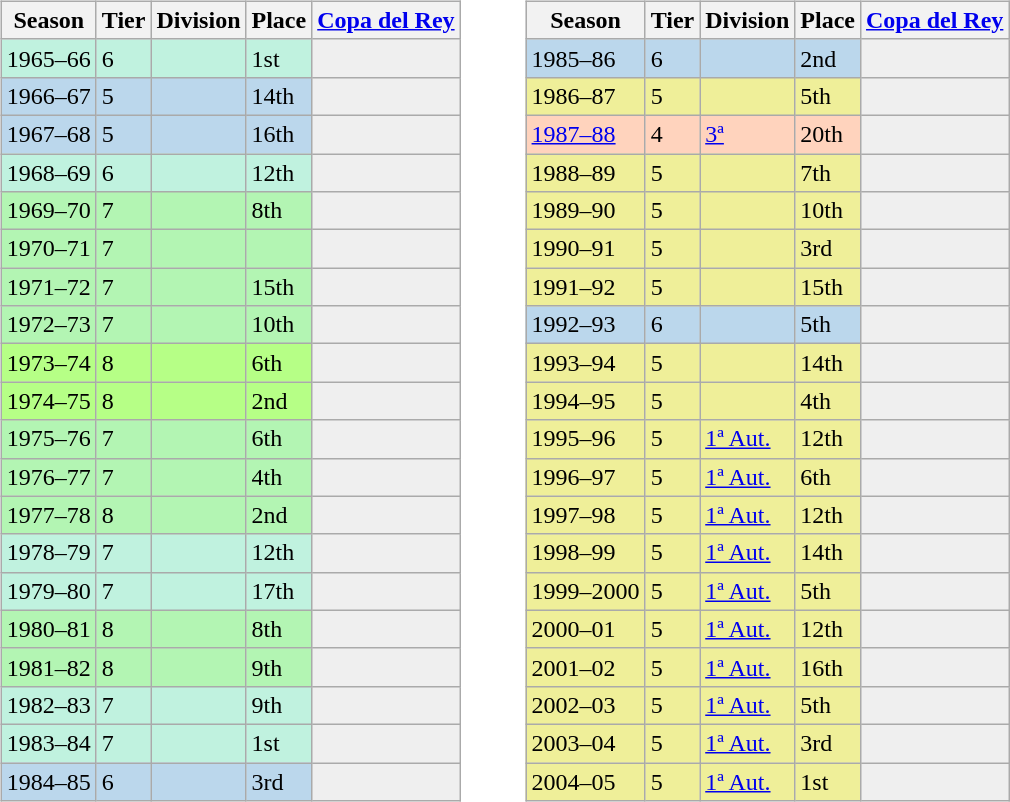<table>
<tr>
<td valign="top" width=49%><br><table class="wikitable">
<tr style="background:#f0f6fa;">
<th>Season</th>
<th>Tier</th>
<th>Division</th>
<th>Place</th>
<th><a href='#'>Copa del Rey</a></th>
</tr>
<tr>
<td style="background:#C0F2DF;">1965–66</td>
<td style="background:#C0F2DF;">6</td>
<td style="background:#C0F2DF;"></td>
<td style="background:#C0F2DF;">1st</td>
<th style="background:#efefef;"></th>
</tr>
<tr>
<td style="background:#BBD7EC;">1966–67</td>
<td style="background:#BBD7EC;">5</td>
<td style="background:#BBD7EC;"></td>
<td style="background:#BBD7EC;">14th</td>
<th style="background:#efefef;"></th>
</tr>
<tr>
<td style="background:#BBD7EC;">1967–68</td>
<td style="background:#BBD7EC;">5</td>
<td style="background:#BBD7EC;"></td>
<td style="background:#BBD7EC;">16th</td>
<th style="background:#efefef;"></th>
</tr>
<tr>
<td style="background:#C0F2DF;">1968–69</td>
<td style="background:#C0F2DF;">6</td>
<td style="background:#C0F2DF;"></td>
<td style="background:#C0F2DF;">12th</td>
<th style="background:#efefef;"></th>
</tr>
<tr>
<td style="background:#B3F5B3;">1969–70</td>
<td style="background:#B3F5B3;">7</td>
<td style="background:#B3F5B3;"></td>
<td style="background:#B3F5B3;">8th</td>
<th style="background:#efefef;"></th>
</tr>
<tr>
<td style="background:#B3F5B3;">1970–71</td>
<td style="background:#B3F5B3;">7</td>
<td style="background:#B3F5B3;"></td>
<td style="background:#B3F5B3;"></td>
<th style="background:#efefef;"></th>
</tr>
<tr>
<td style="background:#B3F5B3;">1971–72</td>
<td style="background:#B3F5B3;">7</td>
<td style="background:#B3F5B3;"></td>
<td style="background:#B3F5B3;">15th</td>
<th style="background:#efefef;"></th>
</tr>
<tr>
<td style="background:#B3F5B3;">1972–73</td>
<td style="background:#B3F5B3;">7</td>
<td style="background:#B3F5B3;"></td>
<td style="background:#B3F5B3;">10th</td>
<th style="background:#efefef;"></th>
</tr>
<tr>
<td style="background:#B6FF86;">1973–74</td>
<td style="background:#B6FF86;">8</td>
<td style="background:#B6FF86;"></td>
<td style="background:#B6FF86;">6th</td>
<th style="background:#efefef;"></th>
</tr>
<tr>
<td style="background:#B6FF86;">1974–75</td>
<td style="background:#B6FF86;">8</td>
<td style="background:#B6FF86;"></td>
<td style="background:#B6FF86;">2nd</td>
<th style="background:#efefef;"></th>
</tr>
<tr>
<td style="background:#B3F5B3;">1975–76</td>
<td style="background:#B3F5B3;">7</td>
<td style="background:#B3F5B3;"></td>
<td style="background:#B3F5B3;">6th</td>
<th style="background:#efefef;"></th>
</tr>
<tr>
<td style="background:#B3F5B3;">1976–77</td>
<td style="background:#B3F5B3;">7</td>
<td style="background:#B3F5B3;"></td>
<td style="background:#B3F5B3;">4th</td>
<th style="background:#efefef;"></th>
</tr>
<tr>
<td style="background:#B3F5B3;">1977–78</td>
<td style="background:#B3F5B3;">8</td>
<td style="background:#B3F5B3;"></td>
<td style="background:#B3F5B3;">2nd</td>
<th style="background:#efefef;"></th>
</tr>
<tr>
<td style="background:#C0F2DF;">1978–79</td>
<td style="background:#C0F2DF;">7</td>
<td style="background:#C0F2DF;"></td>
<td style="background:#C0F2DF;">12th</td>
<th style="background:#efefef;"></th>
</tr>
<tr>
<td style="background:#C0F2DF;">1979–80</td>
<td style="background:#C0F2DF;">7</td>
<td style="background:#C0F2DF;"></td>
<td style="background:#C0F2DF;">17th</td>
<th style="background:#efefef;"></th>
</tr>
<tr>
<td style="background:#B3F5B3;">1980–81</td>
<td style="background:#B3F5B3;">8</td>
<td style="background:#B3F5B3;"></td>
<td style="background:#B3F5B3;">8th</td>
<th style="background:#efefef;"></th>
</tr>
<tr>
<td style="background:#B3F5B3;">1981–82</td>
<td style="background:#B3F5B3;">8</td>
<td style="background:#B3F5B3;"></td>
<td style="background:#B3F5B3;">9th</td>
<th style="background:#efefef;"></th>
</tr>
<tr>
<td style="background:#C0F2DF;">1982–83</td>
<td style="background:#C0F2DF;">7</td>
<td style="background:#C0F2DF;"></td>
<td style="background:#C0F2DF;">9th</td>
<th style="background:#efefef;"></th>
</tr>
<tr>
<td style="background:#C0F2DF;">1983–84</td>
<td style="background:#C0F2DF;">7</td>
<td style="background:#C0F2DF;"></td>
<td style="background:#C0F2DF;">1st</td>
<th style="background:#efefef;"></th>
</tr>
<tr>
<td style="background:#BBD7EC;">1984–85</td>
<td style="background:#BBD7EC;">6</td>
<td style="background:#BBD7EC;"></td>
<td style="background:#BBD7EC;">3rd</td>
<th style="background:#efefef;"></th>
</tr>
</table>
</td>
<td valign="top" width=49%><br><table class="wikitable">
<tr style="background:#f0f6fa;">
<th>Season</th>
<th>Tier</th>
<th>Division</th>
<th>Place</th>
<th><a href='#'>Copa del Rey</a></th>
</tr>
<tr>
<td style="background:#BBD7EC;">1985–86</td>
<td style="background:#BBD7EC;">6</td>
<td style="background:#BBD7EC;"></td>
<td style="background:#BBD7EC;">2nd</td>
<th style="background:#efefef;"></th>
</tr>
<tr>
<td style="background:#EFEF99;">1986–87</td>
<td style="background:#EFEF99;">5</td>
<td style="background:#EFEF99;"></td>
<td style="background:#EFEF99;">5th</td>
<th style="background:#efefef;"></th>
</tr>
<tr>
<td style="background:#FFD3BD;"><a href='#'>1987–88</a></td>
<td style="background:#FFD3BD;">4</td>
<td style="background:#FFD3BD;"><a href='#'>3ª</a></td>
<td style="background:#FFD3BD;">20th</td>
<th style="background:#efefef;"></th>
</tr>
<tr>
<td style="background:#EFEF99;">1988–89</td>
<td style="background:#EFEF99;">5</td>
<td style="background:#EFEF99;"></td>
<td style="background:#EFEF99;">7th</td>
<th style="background:#efefef;"></th>
</tr>
<tr>
<td style="background:#EFEF99;">1989–90</td>
<td style="background:#EFEF99;">5</td>
<td style="background:#EFEF99;"></td>
<td style="background:#EFEF99;">10th</td>
<th style="background:#efefef;"></th>
</tr>
<tr>
<td style="background:#EFEF99;">1990–91</td>
<td style="background:#EFEF99;">5</td>
<td style="background:#EFEF99;"></td>
<td style="background:#EFEF99;">3rd</td>
<th style="background:#efefef;"></th>
</tr>
<tr>
<td style="background:#EFEF99;">1991–92</td>
<td style="background:#EFEF99;">5</td>
<td style="background:#EFEF99;"></td>
<td style="background:#EFEF99;">15th</td>
<th style="background:#efefef;"></th>
</tr>
<tr>
<td style="background:#BBD7EC;">1992–93</td>
<td style="background:#BBD7EC;">6</td>
<td style="background:#BBD7EC;"></td>
<td style="background:#BBD7EC;">5th</td>
<th style="background:#efefef;"></th>
</tr>
<tr>
<td style="background:#EFEF99;">1993–94</td>
<td style="background:#EFEF99;">5</td>
<td style="background:#EFEF99;"></td>
<td style="background:#EFEF99;">14th</td>
<th style="background:#efefef;"></th>
</tr>
<tr>
<td style="background:#EFEF99;">1994–95</td>
<td style="background:#EFEF99;">5</td>
<td style="background:#EFEF99;"></td>
<td style="background:#EFEF99;">4th</td>
<th style="background:#efefef;"></th>
</tr>
<tr>
<td style="background:#EFEF99;">1995–96</td>
<td style="background:#EFEF99;">5</td>
<td style="background:#EFEF99;"><a href='#'>1ª Aut.</a></td>
<td style="background:#EFEF99;">12th</td>
<th style="background:#efefef;"></th>
</tr>
<tr>
<td style="background:#EFEF99;">1996–97</td>
<td style="background:#EFEF99;">5</td>
<td style="background:#EFEF99;"><a href='#'>1ª Aut.</a></td>
<td style="background:#EFEF99;">6th</td>
<th style="background:#efefef;"></th>
</tr>
<tr>
<td style="background:#EFEF99;">1997–98</td>
<td style="background:#EFEF99;">5</td>
<td style="background:#EFEF99;"><a href='#'>1ª Aut.</a></td>
<td style="background:#EFEF99;">12th</td>
<th style="background:#efefef;"></th>
</tr>
<tr>
<td style="background:#EFEF99;">1998–99</td>
<td style="background:#EFEF99;">5</td>
<td style="background:#EFEF99;"><a href='#'>1ª Aut.</a></td>
<td style="background:#EFEF99;">14th</td>
<th style="background:#efefef;"></th>
</tr>
<tr>
<td style="background:#EFEF99;">1999–2000</td>
<td style="background:#EFEF99;">5</td>
<td style="background:#EFEF99;"><a href='#'>1ª Aut.</a></td>
<td style="background:#EFEF99;">5th</td>
<th style="background:#efefef;"></th>
</tr>
<tr>
<td style="background:#EFEF99;">2000–01</td>
<td style="background:#EFEF99;">5</td>
<td style="background:#EFEF99;"><a href='#'>1ª Aut.</a></td>
<td style="background:#EFEF99;">12th</td>
<th style="background:#efefef;"></th>
</tr>
<tr>
<td style="background:#EFEF99;">2001–02</td>
<td style="background:#EFEF99;">5</td>
<td style="background:#EFEF99;"><a href='#'>1ª Aut.</a></td>
<td style="background:#EFEF99;">16th</td>
<th style="background:#efefef;"></th>
</tr>
<tr>
<td style="background:#EFEF99;">2002–03</td>
<td style="background:#EFEF99;">5</td>
<td style="background:#EFEF99;"><a href='#'>1ª Aut.</a></td>
<td style="background:#EFEF99;">5th</td>
<th style="background:#efefef;"></th>
</tr>
<tr>
<td style="background:#EFEF99;">2003–04</td>
<td style="background:#EFEF99;">5</td>
<td style="background:#EFEF99;"><a href='#'>1ª Aut.</a></td>
<td style="background:#EFEF99;">3rd</td>
<th style="background:#efefef;"></th>
</tr>
<tr>
<td style="background:#EFEF99;">2004–05</td>
<td style="background:#EFEF99;">5</td>
<td style="background:#EFEF99;"><a href='#'>1ª Aut.</a></td>
<td style="background:#EFEF99;">1st</td>
<th style="background:#efefef;"></th>
</tr>
</table>
</td>
</tr>
</table>
